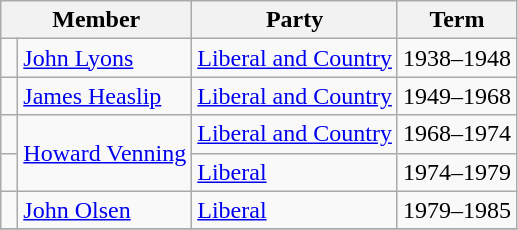<table class="wikitable">
<tr>
<th colspan=2>Member</th>
<th>Party</th>
<th>Term</th>
</tr>
<tr>
<td> </td>
<td><a href='#'>John Lyons</a></td>
<td><a href='#'>Liberal and Country</a></td>
<td>1938–1948</td>
</tr>
<tr>
<td> </td>
<td><a href='#'>James Heaslip</a></td>
<td><a href='#'>Liberal and Country</a></td>
<td>1949–1968</td>
</tr>
<tr>
<td> </td>
<td rowspan=2><a href='#'>Howard Venning</a></td>
<td><a href='#'>Liberal and Country</a></td>
<td>1968–1974</td>
</tr>
<tr>
<td> </td>
<td><a href='#'>Liberal</a></td>
<td>1974–1979</td>
</tr>
<tr>
<td> </td>
<td><a href='#'>John Olsen</a></td>
<td><a href='#'>Liberal</a></td>
<td>1979–1985</td>
</tr>
<tr>
</tr>
</table>
